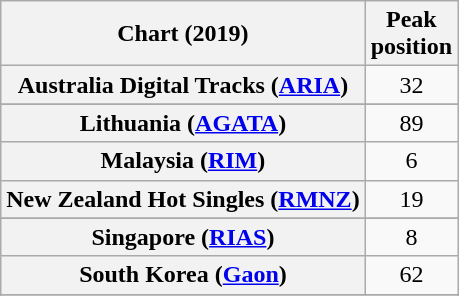<table class="wikitable sortable plainrowheaders" style="text-align:center">
<tr>
<th scope="col">Chart (2019)</th>
<th scope="col">Peak<br>position</th>
</tr>
<tr>
<th scope="row">Australia Digital Tracks (<a href='#'>ARIA</a>)</th>
<td>32</td>
</tr>
<tr>
</tr>
<tr>
</tr>
<tr>
<th scope="row">Lithuania (<a href='#'>AGATA</a>)</th>
<td>89</td>
</tr>
<tr>
<th scope="row">Malaysia (<a href='#'>RIM</a>)</th>
<td>6</td>
</tr>
<tr>
<th scope="row">New Zealand Hot Singles (<a href='#'>RMNZ</a>)</th>
<td>19</td>
</tr>
<tr>
</tr>
<tr>
<th scope="row">Singapore (<a href='#'>RIAS</a>)</th>
<td>8</td>
</tr>
<tr>
<th scope="row">South Korea (<a href='#'>Gaon</a>)</th>
<td>62</td>
</tr>
<tr>
</tr>
<tr>
</tr>
<tr>
</tr>
</table>
